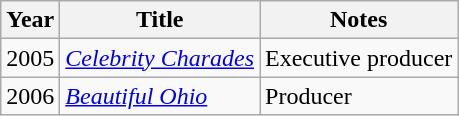<table class="wikitable">
<tr>
<th>Year</th>
<th>Title</th>
<th>Notes</th>
</tr>
<tr>
<td>2005</td>
<td><em><a href='#'>Celebrity Charades</a></em></td>
<td>Executive producer</td>
</tr>
<tr>
<td>2006</td>
<td><em><a href='#'>Beautiful Ohio</a></em></td>
<td>Producer</td>
</tr>
</table>
